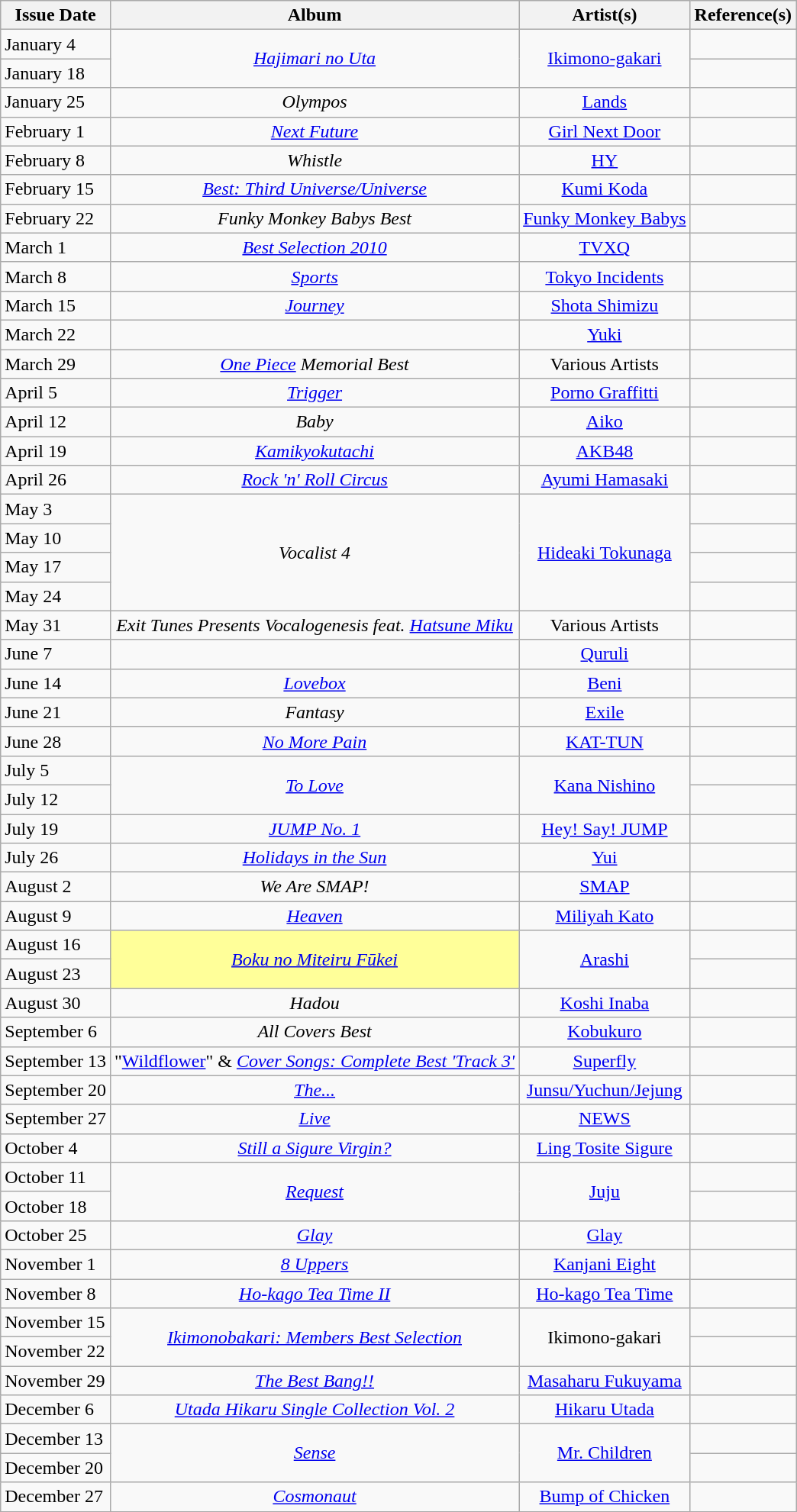<table class="wikitable">
<tr>
<th style="text-align: center;">Issue Date</th>
<th style="text-align: center;">Album</th>
<th style="text-align: center;">Artist(s)</th>
<th style="text-align: center;">Reference(s)</th>
</tr>
<tr>
<td>January 4</td>
<td style="text-align: center;" rowspan="2"><em><a href='#'>Hajimari no Uta</a></em></td>
<td style="text-align: center;" rowspan="2"><a href='#'>Ikimono-gakari</a></td>
<td style="text-align: center;"></td>
</tr>
<tr>
<td>January 18</td>
<td style="text-align: center;"></td>
</tr>
<tr>
<td>January 25</td>
<td style="text-align: center;"><em>Olympos</em></td>
<td style="text-align: center;"><a href='#'>Lands</a></td>
<td style="text-align: center;"></td>
</tr>
<tr>
<td>February 1</td>
<td style="text-align: center;"><em><a href='#'>Next Future</a></em></td>
<td style="text-align: center;"><a href='#'>Girl Next Door</a></td>
<td style="text-align: center;"></td>
</tr>
<tr>
<td>February 8</td>
<td style="text-align: center;"><em>Whistle</em></td>
<td style="text-align: center;"><a href='#'>HY</a></td>
<td style="text-align: center;"></td>
</tr>
<tr>
<td>February 15</td>
<td style="text-align: center;"><em><a href='#'>Best: Third Universe/Universe</a></em></td>
<td style="text-align: center;"><a href='#'>Kumi Koda</a></td>
<td style="text-align: center;"></td>
</tr>
<tr>
<td>February 22</td>
<td style="text-align: center;"><em>Funky Monkey Babys Best</em></td>
<td style="text-align: center;"><a href='#'>Funky Monkey Babys</a></td>
<td style="text-align: center;"></td>
</tr>
<tr>
<td>March 1</td>
<td style="text-align: center;"><em><a href='#'>Best Selection 2010</a></em></td>
<td style="text-align: center;"><a href='#'>TVXQ</a></td>
<td style="text-align: center;"></td>
</tr>
<tr>
<td>March 8</td>
<td style="text-align: center;"><em><a href='#'>Sports</a></em></td>
<td style="text-align: center;"><a href='#'>Tokyo Incidents</a></td>
<td style="text-align: center;"></td>
</tr>
<tr>
<td>March 15</td>
<td style="text-align: center;"><em><a href='#'>Journey</a></em></td>
<td style="text-align: center;"><a href='#'>Shota Shimizu</a></td>
<td style="text-align: center;"></td>
</tr>
<tr>
<td>March 22</td>
<td style="text-align: center;"></td>
<td style="text-align: center;"><a href='#'>Yuki</a></td>
<td style="text-align: center;"></td>
</tr>
<tr>
<td>March 29</td>
<td style="text-align: center;"><em><a href='#'>One Piece</a> Memorial Best</em></td>
<td style="text-align: center;">Various Artists</td>
<td style="text-align: center;"></td>
</tr>
<tr>
<td>April 5</td>
<td style="text-align: center;"><em><a href='#'>Trigger</a></em></td>
<td style="text-align: center;"><a href='#'>Porno Graffitti</a></td>
<td style="text-align: center;"></td>
</tr>
<tr>
<td>April 12</td>
<td style="text-align: center;"><em>Baby</em></td>
<td style="text-align: center;"><a href='#'>Aiko</a></td>
<td style="text-align: center;"></td>
</tr>
<tr>
<td>April 19</td>
<td style="text-align: center;"><em><a href='#'>Kamikyokutachi</a></em></td>
<td style="text-align: center;"><a href='#'>AKB48</a></td>
<td style="text-align: center;"></td>
</tr>
<tr>
<td>April 26</td>
<td style="text-align: center;"><em><a href='#'>Rock 'n' Roll Circus</a></em></td>
<td style="text-align: center;"><a href='#'>Ayumi Hamasaki</a></td>
<td style="text-align: center;"></td>
</tr>
<tr>
<td>May 3</td>
<td style="text-align: center;" rowspan="4"><em>Vocalist 4</em></td>
<td style="text-align: center;" rowspan="4"><a href='#'>Hideaki Tokunaga</a></td>
<td style="text-align: center;"></td>
</tr>
<tr>
<td>May 10</td>
<td style="text-align: center;"></td>
</tr>
<tr>
<td>May 17</td>
<td style="text-align: center;"></td>
</tr>
<tr>
<td>May 24</td>
<td style="text-align: center;"></td>
</tr>
<tr>
<td>May 31</td>
<td style="text-align: center;"><em>Exit Tunes Presents Vocalogenesis feat. <a href='#'>Hatsune Miku</a></em></td>
<td style="text-align: center;">Various Artists</td>
<td style="text-align: center;"></td>
</tr>
<tr>
<td>June 7</td>
<td style="text-align: center;"></td>
<td style="text-align: center;"><a href='#'>Quruli</a></td>
<td style="text-align: center;"></td>
</tr>
<tr>
<td>June 14</td>
<td style="text-align: center;"><em><a href='#'>Lovebox</a></em></td>
<td style="text-align: center;"><a href='#'>Beni</a></td>
<td style="text-align: center;"></td>
</tr>
<tr>
<td>June 21</td>
<td style="text-align: center;"><em>Fantasy</em></td>
<td style="text-align: center;"><a href='#'>Exile</a></td>
<td style="text-align: center;"></td>
</tr>
<tr>
<td>June 28</td>
<td style="text-align: center;"><em><a href='#'>No More Pain</a></em></td>
<td style="text-align: center;"><a href='#'>KAT-TUN</a></td>
<td style="text-align: center;"></td>
</tr>
<tr>
<td>July 5</td>
<td style="text-align: center;" rowspan="2"><em><a href='#'>To Love</a></em></td>
<td style="text-align: center;" rowspan="2"><a href='#'>Kana Nishino</a></td>
<td style="text-align: center;"></td>
</tr>
<tr>
<td>July 12</td>
<td style="text-align: center;"></td>
</tr>
<tr>
<td>July 19</td>
<td style="text-align: center;"><em><a href='#'>JUMP No. 1</a></em></td>
<td style="text-align: center;"><a href='#'>Hey! Say! JUMP</a></td>
<td style="text-align: center;"></td>
</tr>
<tr>
<td>July 26</td>
<td style="text-align: center;"><em><a href='#'>Holidays in the Sun</a></em></td>
<td style="text-align: center;"><a href='#'>Yui</a></td>
<td style="text-align: center;"></td>
</tr>
<tr>
<td>August 2</td>
<td style="text-align: center;"><em>We Are SMAP!</em></td>
<td style="text-align: center;"><a href='#'>SMAP</a></td>
<td style="text-align: center;"></td>
</tr>
<tr>
<td>August 9</td>
<td style="text-align: center;"><em><a href='#'>Heaven</a></em></td>
<td style="text-align: center;"><a href='#'>Miliyah Kato</a></td>
<td style="text-align: center;"></td>
</tr>
<tr>
<td>August 16</td>
<td bgcolor=#FFFF99 style="text-align: center;" rowspan="2"><em><a href='#'>Boku no Miteiru Fūkei</a></em> </td>
<td style="text-align: center;" rowspan="2"><a href='#'>Arashi</a></td>
<td style="text-align: center;"></td>
</tr>
<tr>
<td>August 23</td>
<td style="text-align: center;"></td>
</tr>
<tr>
<td>August 30</td>
<td style="text-align: center;"><em>Hadou</em></td>
<td style="text-align: center;"><a href='#'>Koshi Inaba</a></td>
<td style="text-align: center;"></td>
</tr>
<tr>
<td>September 6</td>
<td style="text-align: center;"><em>All Covers Best</em></td>
<td style="text-align: center;"><a href='#'>Kobukuro</a></td>
<td style="text-align: center;"></td>
</tr>
<tr>
<td>September 13</td>
<td style="text-align: center;">"<a href='#'>Wildflower</a>" & <em><a href='#'>Cover Songs: Complete Best 'Track 3'</a></em></td>
<td style="text-align: center;"><a href='#'>Superfly</a></td>
<td style="text-align: center;"></td>
</tr>
<tr>
<td>September 20</td>
<td style="text-align: center;"><em><a href='#'>The...</a></em></td>
<td style="text-align: center;"><a href='#'>Junsu/Yuchun/Jejung</a></td>
<td style="text-align: center;"></td>
</tr>
<tr>
<td>September 27</td>
<td style="text-align: center;"><em><a href='#'>Live</a></em></td>
<td style="text-align: center;"><a href='#'>NEWS</a></td>
<td style="text-align: center;"></td>
</tr>
<tr>
<td>October 4</td>
<td style="text-align: center;"><em><a href='#'>Still a Sigure Virgin?</a></em></td>
<td style="text-align: center;"><a href='#'>Ling Tosite Sigure</a></td>
<td style="text-align: center;"></td>
</tr>
<tr>
<td>October 11</td>
<td style="text-align: center;" rowspan="2"><em><a href='#'>Request</a></em></td>
<td style="text-align: center;" rowspan="2"><a href='#'>Juju</a></td>
<td style="text-align: center;"></td>
</tr>
<tr>
<td>October 18</td>
<td style="text-align: center;"></td>
</tr>
<tr>
<td>October 25</td>
<td style="text-align: center;"><em><a href='#'>Glay</a></em></td>
<td style="text-align: center;"><a href='#'>Glay</a></td>
<td style="text-align: center;"></td>
</tr>
<tr>
<td>November 1</td>
<td style="text-align: center;"><em><a href='#'>8 Uppers</a></em></td>
<td style="text-align: center;"><a href='#'>Kanjani Eight</a></td>
<td style="text-align: center;"></td>
</tr>
<tr>
<td>November 8</td>
<td style="text-align: center;"><em><a href='#'>Ho-kago Tea Time II</a></em></td>
<td style="text-align: center;"><a href='#'>Ho-kago Tea Time</a></td>
<td style="text-align: center;"></td>
</tr>
<tr>
<td>November 15</td>
<td style="text-align: center;" rowspan="2"><em><a href='#'>Ikimonobakari: Members Best Selection</a></em></td>
<td style="text-align: center;" rowspan="2">Ikimono-gakari</td>
<td style="text-align: center;"></td>
</tr>
<tr>
<td>November 22</td>
<td style="text-align: center;"></td>
</tr>
<tr>
<td>November 29</td>
<td style="text-align: center;"><em><a href='#'>The Best Bang!!</a></em></td>
<td style="text-align: center;"><a href='#'>Masaharu Fukuyama</a></td>
<td style="text-align: center;"></td>
</tr>
<tr>
<td>December 6</td>
<td style="text-align: center;"><em><a href='#'>Utada Hikaru Single Collection Vol. 2</a></em></td>
<td style="text-align: center;"><a href='#'>Hikaru Utada</a></td>
<td style="text-align: center;"></td>
</tr>
<tr>
<td>December 13</td>
<td style="text-align: center;" rowspan="2"><em><a href='#'>Sense</a></em></td>
<td style="text-align: center;" rowspan="2"><a href='#'>Mr. Children</a></td>
<td style="text-align: center;"></td>
</tr>
<tr>
<td>December 20</td>
<td style="text-align: center;"></td>
</tr>
<tr>
<td>December 27</td>
<td style="text-align: center;"><em><a href='#'>Cosmonaut</a></em></td>
<td style="text-align: center;"><a href='#'>Bump of Chicken</a></td>
<td style="text-align: center;"></td>
</tr>
<tr>
</tr>
</table>
